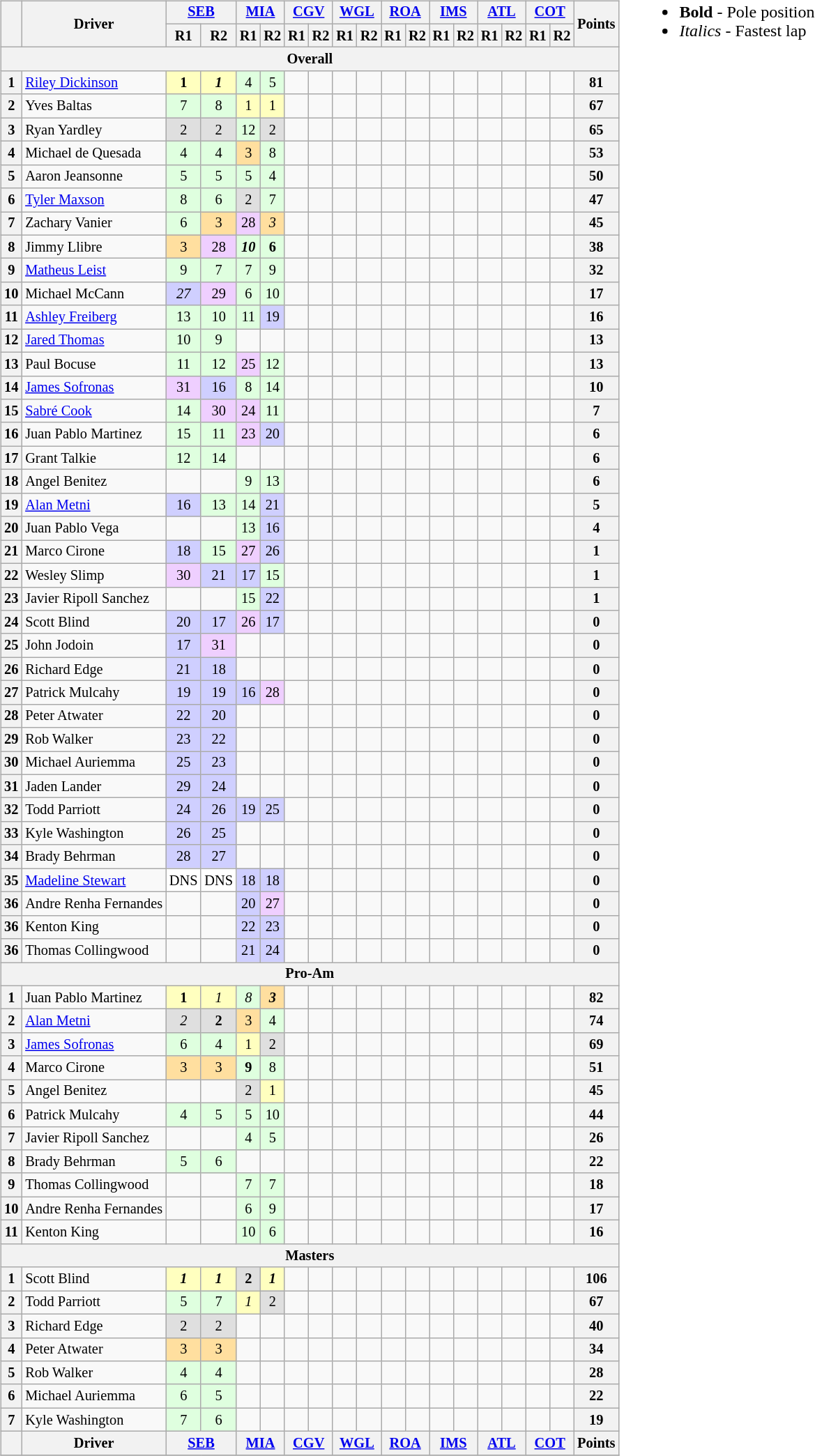<table>
<tr>
<td><br><table class="wikitable" style="font-size:85%; text-align:center">
<tr>
<th rowspan="2"></th>
<th rowspan="2">Driver</th>
<th colspan="2"><a href='#'>SEB</a><br></th>
<th colspan="2"><a href='#'>MIA</a><br></th>
<th colspan="2"><a href='#'>CGV</a><br></th>
<th colspan="2"><a href='#'>WGL</a><br></th>
<th colspan="2"><a href='#'>ROA</a><br></th>
<th colspan="2"><a href='#'>IMS</a><br></th>
<th colspan="2"><a href='#'>ATL</a><br></th>
<th colspan="2"><a href='#'>COT</a><br></th>
<th rowspan="2">Points</th>
</tr>
<tr>
<th>R1</th>
<th>R2</th>
<th>R1</th>
<th>R2</th>
<th>R1</th>
<th>R2</th>
<th>R1</th>
<th>R2</th>
<th>R1</th>
<th>R2</th>
<th>R1</th>
<th>R2</th>
<th>R1</th>
<th>R2</th>
<th>R1</th>
<th>R2</th>
</tr>
<tr>
<th colspan="19">Overall</th>
</tr>
<tr>
<th>1</th>
<td align="left"> <a href='#'>Riley Dickinson</a></td>
<td style="background:#ffffbf;"><strong>1</strong></td>
<td style="background:#ffffbf;"><strong><em>1</em></strong></td>
<td style="background:#dfffdf;">4</td>
<td style="background:#dfffdf;">5</td>
<td></td>
<td></td>
<td></td>
<td></td>
<td></td>
<td></td>
<td></td>
<td></td>
<td></td>
<td></td>
<td></td>
<td></td>
<th>81</th>
</tr>
<tr>
<th>2</th>
<td align="left"> Yves Baltas</td>
<td style="background:#dfffdf;">7</td>
<td style="background:#dfffdf;">8</td>
<td style="background:#ffffbf;">1</td>
<td style="background:#ffffbf;">1</td>
<td></td>
<td></td>
<td></td>
<td></td>
<td></td>
<td></td>
<td></td>
<td></td>
<td></td>
<td></td>
<td></td>
<td></td>
<th>67</th>
</tr>
<tr>
<th>3</th>
<td align="left"> Ryan Yardley</td>
<td style="background:#dfdfdf;">2</td>
<td style="background:#dfdfdf;">2</td>
<td style="background:#dfffdf;">12</td>
<td style="background:#dfdfdf;">2</td>
<td></td>
<td></td>
<td></td>
<td></td>
<td></td>
<td></td>
<td></td>
<td></td>
<td></td>
<td></td>
<td></td>
<td></td>
<th>65</th>
</tr>
<tr>
<th>4</th>
<td align="left"> Michael de Quesada</td>
<td style="background:#dfffdf;">4</td>
<td style="background:#dfffdf;">4</td>
<td style="background:#ffdf9f;">3</td>
<td style="background:#dfffdf;">8</td>
<td></td>
<td></td>
<td></td>
<td></td>
<td></td>
<td></td>
<td></td>
<td></td>
<td></td>
<td></td>
<td></td>
<td></td>
<th>53</th>
</tr>
<tr>
<th>5</th>
<td align="left"> Aaron Jeansonne</td>
<td style="background:#dfffdf;">5</td>
<td style="background:#dfffdf;">5</td>
<td style="background:#dfffdf;">5</td>
<td style="background:#dfffdf;">4</td>
<td></td>
<td></td>
<td></td>
<td></td>
<td></td>
<td></td>
<td></td>
<td></td>
<td></td>
<td></td>
<td></td>
<td></td>
<th>50</th>
</tr>
<tr>
<th>6</th>
<td align="left"> <a href='#'>Tyler Maxson</a></td>
<td style="background:#dfffdf;">8</td>
<td style="background:#dfffdf;">6</td>
<td style="background:#dfdfdf;">2</td>
<td style="background:#dfffdf;">7</td>
<td></td>
<td></td>
<td></td>
<td></td>
<td></td>
<td></td>
<td></td>
<td></td>
<td></td>
<td></td>
<td></td>
<td></td>
<th>47</th>
</tr>
<tr>
<th>7</th>
<td align="left"> Zachary Vanier</td>
<td style="background:#dfffdf;">6</td>
<td style="background:#ffdf9f;">3</td>
<td style="background:#efcfff;">28</td>
<td style="background:#ffdf9f;"><em>3</em></td>
<td></td>
<td></td>
<td></td>
<td></td>
<td></td>
<td></td>
<td></td>
<td></td>
<td></td>
<td></td>
<td></td>
<td></td>
<th>45</th>
</tr>
<tr>
<th>8</th>
<td align="left"> Jimmy Llibre</td>
<td style="background:#ffdf9f;">3</td>
<td style="background:#efcfff;">28</td>
<td style="background:#dfffdf;"><strong><em>10</em></strong></td>
<td style="background:#dfffdf;"><strong>6</strong></td>
<td></td>
<td></td>
<td></td>
<td></td>
<td></td>
<td></td>
<td></td>
<td></td>
<td></td>
<td></td>
<td></td>
<td></td>
<th>38</th>
</tr>
<tr>
<th>9</th>
<td align="left"> <a href='#'>Matheus Leist</a></td>
<td style="background:#dfffdf;">9</td>
<td style="background:#dfffdf;">7</td>
<td style="background:#dfffdf;">7</td>
<td style="background:#dfffdf;">9</td>
<td></td>
<td></td>
<td></td>
<td></td>
<td></td>
<td></td>
<td></td>
<td></td>
<td></td>
<td></td>
<td></td>
<td></td>
<th>32</th>
</tr>
<tr>
<th>10</th>
<td align="left"> Michael McCann</td>
<td style="background:#cfcfff;"><em>27</em></td>
<td style="background:#efcfff;">29</td>
<td style="background:#dfffdf;">6</td>
<td style="background:#dfffdf;">10</td>
<td></td>
<td></td>
<td></td>
<td></td>
<td></td>
<td></td>
<td></td>
<td></td>
<td></td>
<td></td>
<td></td>
<td></td>
<th>17</th>
</tr>
<tr>
<th>11</th>
<td align="left"> <a href='#'>Ashley Freiberg</a></td>
<td style="background:#dfffdf;">13</td>
<td style="background:#dfffdf;">10</td>
<td style="background:#dfffdf;">11</td>
<td style="background:#cfcfff;">19</td>
<td></td>
<td></td>
<td></td>
<td></td>
<td></td>
<td></td>
<td></td>
<td></td>
<td></td>
<td></td>
<td></td>
<td></td>
<th>16</th>
</tr>
<tr>
<th>12</th>
<td align="left"> <a href='#'>Jared Thomas</a></td>
<td style="background:#dfffdf;">10</td>
<td style="background:#dfffdf;">9</td>
<td></td>
<td></td>
<td></td>
<td></td>
<td></td>
<td></td>
<td></td>
<td></td>
<td></td>
<td></td>
<td></td>
<td></td>
<td></td>
<td></td>
<th>13</th>
</tr>
<tr>
<th>13</th>
<td align="left"> Paul Bocuse</td>
<td style="background:#dfffdf;">11</td>
<td style="background:#dfffdf;">12</td>
<td style="background:#efcfff;">25</td>
<td style="background:#dfffdf;">12</td>
<td></td>
<td></td>
<td></td>
<td></td>
<td></td>
<td></td>
<td></td>
<td></td>
<td></td>
<td></td>
<td></td>
<td></td>
<th>13</th>
</tr>
<tr>
<th>14</th>
<td align="left"> <a href='#'>James Sofronas</a></td>
<td style="background:#efcfff;">31</td>
<td style="background:#cfcfff;">16</td>
<td style="background:#dfffdf;">8</td>
<td style="background:#dfffdf;">14</td>
<td></td>
<td></td>
<td></td>
<td></td>
<td></td>
<td></td>
<td></td>
<td></td>
<td></td>
<td></td>
<td></td>
<td></td>
<th>10</th>
</tr>
<tr>
<th>15</th>
<td align="left"> <a href='#'>Sabré Cook</a></td>
<td style="background:#dfffdf;">14</td>
<td style="background:#efcfff;">30</td>
<td style="background:#efcfff;">24</td>
<td style="background:#dfffdf;">11</td>
<td></td>
<td></td>
<td></td>
<td></td>
<td></td>
<td></td>
<td></td>
<td></td>
<td></td>
<td></td>
<td></td>
<td></td>
<th>7</th>
</tr>
<tr>
<th>16</th>
<td align="left"> Juan Pablo Martinez</td>
<td style="background:#dfffdf;">15</td>
<td style="background:#dfffdf;">11</td>
<td style="background:#efcfff;">23</td>
<td style="background:#cfcfff;">20</td>
<td></td>
<td></td>
<td></td>
<td></td>
<td></td>
<td></td>
<td></td>
<td></td>
<td></td>
<td></td>
<td></td>
<td></td>
<th>6</th>
</tr>
<tr>
<th>17</th>
<td align="left"> Grant Talkie</td>
<td style="background:#dfffdf;">12</td>
<td style="background:#dfffdf;">14</td>
<td></td>
<td></td>
<td></td>
<td></td>
<td></td>
<td></td>
<td></td>
<td></td>
<td></td>
<td></td>
<td></td>
<td></td>
<td></td>
<td></td>
<th>6</th>
</tr>
<tr>
<th>18</th>
<td align="left"> Angel Benitez</td>
<td></td>
<td></td>
<td style="background:#dfffdf;">9</td>
<td style="background:#dfffdf;">13</td>
<td></td>
<td></td>
<td></td>
<td></td>
<td></td>
<td></td>
<td></td>
<td></td>
<td></td>
<td></td>
<td></td>
<td></td>
<th>6</th>
</tr>
<tr>
<th>19</th>
<td align="left"> <a href='#'>Alan Metni</a></td>
<td style="background:#cfcfff;">16</td>
<td style="background:#dfffdf;">13</td>
<td style="background:#dfffdf;">14</td>
<td style="background:#cfcfff;">21</td>
<td></td>
<td></td>
<td></td>
<td></td>
<td></td>
<td></td>
<td></td>
<td></td>
<td></td>
<td></td>
<td></td>
<td></td>
<th>5</th>
</tr>
<tr>
<th>20</th>
<td align="left"> Juan Pablo Vega</td>
<td></td>
<td></td>
<td style="background:#dfffdf;">13</td>
<td style="background:#cfcfff;">16</td>
<td></td>
<td></td>
<td></td>
<td></td>
<td></td>
<td></td>
<td></td>
<td></td>
<td></td>
<td></td>
<td></td>
<td></td>
<th>4</th>
</tr>
<tr>
<th>21</th>
<td align="left"> Marco Cirone</td>
<td style="background:#cfcfff;">18</td>
<td style="background:#dfffdf;">15</td>
<td style="background:#efcfff;">27</td>
<td style="background:#cfcfff;">26</td>
<td></td>
<td></td>
<td></td>
<td></td>
<td></td>
<td></td>
<td></td>
<td></td>
<td></td>
<td></td>
<td></td>
<td></td>
<th>1</th>
</tr>
<tr>
<th>22</th>
<td align="left"> Wesley Slimp</td>
<td style="background:#efcfff;">30</td>
<td style="background:#cfcfff;">21</td>
<td style="background:#cfcfff;">17</td>
<td style="background:#dfffdf;">15</td>
<td></td>
<td></td>
<td></td>
<td></td>
<td></td>
<td></td>
<td></td>
<td></td>
<td></td>
<td></td>
<td></td>
<td></td>
<th>1</th>
</tr>
<tr>
<th>23</th>
<td align="left"> Javier Ripoll Sanchez</td>
<td></td>
<td></td>
<td style="background:#dfffdf;">15</td>
<td style="background:#cfcfff;">22</td>
<td></td>
<td></td>
<td></td>
<td></td>
<td></td>
<td></td>
<td></td>
<td></td>
<td></td>
<td></td>
<td></td>
<td></td>
<th>1</th>
</tr>
<tr>
<th>24</th>
<td align="left"> Scott Blind</td>
<td style="background:#cfcfff;">20</td>
<td style="background:#cfcfff;">17</td>
<td style="background:#efcfff;">26</td>
<td style="background:#cfcfff;">17</td>
<td></td>
<td></td>
<td></td>
<td></td>
<td></td>
<td></td>
<td></td>
<td></td>
<td></td>
<td></td>
<td></td>
<td></td>
<th>0</th>
</tr>
<tr>
<th>25</th>
<td align="left"> John Jodoin</td>
<td style="background:#cfcfff;">17</td>
<td style="background:#efcfff;">31</td>
<td></td>
<td></td>
<td></td>
<td></td>
<td></td>
<td></td>
<td></td>
<td></td>
<td></td>
<td></td>
<td></td>
<td></td>
<td></td>
<td></td>
<th>0</th>
</tr>
<tr>
<th>26</th>
<td align="left"> Richard Edge</td>
<td style="background:#cfcfff;">21</td>
<td style="background:#cfcfff;">18</td>
<td></td>
<td></td>
<td></td>
<td></td>
<td></td>
<td></td>
<td></td>
<td></td>
<td></td>
<td></td>
<td></td>
<td></td>
<td></td>
<td></td>
<th>0</th>
</tr>
<tr>
<th>27</th>
<td align="left"> Patrick Mulcahy</td>
<td style="background:#cfcfff;">19</td>
<td style="background:#cfcfff;">19</td>
<td style="background:#cfcfff;">16</td>
<td style="background:#efcfff;">28</td>
<td></td>
<td></td>
<td></td>
<td></td>
<td></td>
<td></td>
<td></td>
<td></td>
<td></td>
<td></td>
<td></td>
<td></td>
<th>0</th>
</tr>
<tr>
<th>28</th>
<td align="left"> Peter Atwater</td>
<td style="background:#cfcfff;">22</td>
<td style="background:#cfcfff;">20</td>
<td></td>
<td></td>
<td></td>
<td></td>
<td></td>
<td></td>
<td></td>
<td></td>
<td></td>
<td></td>
<td></td>
<td></td>
<td></td>
<td></td>
<th>0</th>
</tr>
<tr>
<th>29</th>
<td align="left"> Rob Walker</td>
<td style="background:#cfcfff;">23</td>
<td style="background:#cfcfff;">22</td>
<td></td>
<td></td>
<td></td>
<td></td>
<td></td>
<td></td>
<td></td>
<td></td>
<td></td>
<td></td>
<td></td>
<td></td>
<td></td>
<td></td>
<th>0</th>
</tr>
<tr>
<th>30</th>
<td align="left"> Michael Auriemma</td>
<td style="background:#cfcfff;">25</td>
<td style="background:#cfcfff;">23</td>
<td></td>
<td></td>
<td></td>
<td></td>
<td></td>
<td></td>
<td></td>
<td></td>
<td></td>
<td></td>
<td></td>
<td></td>
<td></td>
<td></td>
<th>0</th>
</tr>
<tr>
<th>31</th>
<td align="left"> Jaden Lander</td>
<td style="background:#cfcfff;">29</td>
<td style="background:#cfcfff;">24</td>
<td></td>
<td></td>
<td></td>
<td></td>
<td></td>
<td></td>
<td></td>
<td></td>
<td></td>
<td></td>
<td></td>
<td></td>
<td></td>
<td></td>
<th>0</th>
</tr>
<tr>
<th>32</th>
<td align="left"> Todd Parriott</td>
<td style="background:#cfcfff;">24</td>
<td style="background:#cfcfff;">26</td>
<td style="background:#cfcfff;">19</td>
<td style="background:#cfcfff;">25</td>
<td></td>
<td></td>
<td></td>
<td></td>
<td></td>
<td></td>
<td></td>
<td></td>
<td></td>
<td></td>
<td></td>
<td></td>
<th>0</th>
</tr>
<tr>
<th>33</th>
<td align="left"> Kyle Washington</td>
<td style="background:#cfcfff;">26</td>
<td style="background:#cfcfff;">25</td>
<td></td>
<td></td>
<td></td>
<td></td>
<td></td>
<td></td>
<td></td>
<td></td>
<td></td>
<td></td>
<td></td>
<td></td>
<td></td>
<td></td>
<th>0</th>
</tr>
<tr>
<th>34</th>
<td align="left"> Brady Behrman</td>
<td style="background:#cfcfff;">28</td>
<td style="background:#cfcfff;">27</td>
<td></td>
<td></td>
<td></td>
<td></td>
<td></td>
<td></td>
<td></td>
<td></td>
<td></td>
<td></td>
<td></td>
<td></td>
<td></td>
<td></td>
<th>0</th>
</tr>
<tr>
<th>35</th>
<td align="left"> <a href='#'>Madeline Stewart</a></td>
<td style="background:#ffffff;">DNS</td>
<td style="background:#ffffff;">DNS</td>
<td style="background:#cfcfff;">18</td>
<td style="background:#cfcfff;">18</td>
<td></td>
<td></td>
<td></td>
<td></td>
<td></td>
<td></td>
<td></td>
<td></td>
<td></td>
<td></td>
<td></td>
<td></td>
<th>0</th>
</tr>
<tr>
<th>36</th>
<td align="left" nowrap> Andre Renha Fernandes</td>
<td></td>
<td></td>
<td style="background:#cfcfff;">20</td>
<td style="background:#efcfff;">27</td>
<td></td>
<td></td>
<td></td>
<td></td>
<td></td>
<td></td>
<td></td>
<td></td>
<td></td>
<td></td>
<td></td>
<td></td>
<th>0</th>
</tr>
<tr>
<th>36</th>
<td align="left"> Kenton King</td>
<td></td>
<td></td>
<td style="background:#cfcfff;">22</td>
<td style="background:#cfcfff;">23</td>
<td></td>
<td></td>
<td></td>
<td></td>
<td></td>
<td></td>
<td></td>
<td></td>
<td></td>
<td></td>
<td></td>
<td></td>
<th>0</th>
</tr>
<tr>
<th>36</th>
<td align="left"> Thomas Collingwood</td>
<td></td>
<td></td>
<td style="background:#cfcfff;">21</td>
<td style="background:#cfcfff;">24</td>
<td></td>
<td></td>
<td></td>
<td></td>
<td></td>
<td></td>
<td></td>
<td></td>
<td></td>
<td></td>
<td></td>
<td></td>
<th>0</th>
</tr>
<tr>
<th colspan="19">Pro-Am</th>
</tr>
<tr>
<th>1</th>
<td align="left"> Juan Pablo Martinez</td>
<td style="background:#ffffbf;"><strong>1</strong></td>
<td style="background:#ffffbf;"><em>1</em></td>
<td style="background:#dfffdf;"><em>8</em></td>
<td style="background:#ffdf9f;"><strong><em>3</em></strong></td>
<td></td>
<td></td>
<td></td>
<td></td>
<td></td>
<td></td>
<td></td>
<td></td>
<td></td>
<td></td>
<td></td>
<td></td>
<th>82</th>
</tr>
<tr>
<th>2</th>
<td align="left"> <a href='#'>Alan Metni</a></td>
<td style="background:#dfdfdf;"><em>2</em></td>
<td style="background:#dfdfdf;"><strong>2</strong></td>
<td style="background:#ffdf9f;">3</td>
<td style="background:#dfffdf;">4</td>
<td></td>
<td></td>
<td></td>
<td></td>
<td></td>
<td></td>
<td></td>
<td></td>
<td></td>
<td></td>
<td></td>
<td></td>
<th>74</th>
</tr>
<tr>
<th>3</th>
<td align="left"> <a href='#'>James Sofronas</a></td>
<td style="background:#dfffdf;">6</td>
<td style="background:#dfffdf;">4</td>
<td style="background:#ffffbf;">1</td>
<td style="background:#dfdfdf;">2</td>
<td></td>
<td></td>
<td></td>
<td></td>
<td></td>
<td></td>
<td></td>
<td></td>
<td></td>
<td></td>
<td></td>
<td></td>
<th>69</th>
</tr>
<tr>
<th>4</th>
<td align="left"> Marco Cirone</td>
<td style="background:#ffdf9f;">3</td>
<td style="background:#ffdf9f;">3</td>
<td style="background:#dfffdf;"><strong>9</strong></td>
<td style="background:#dfffdf;">8</td>
<td></td>
<td></td>
<td></td>
<td></td>
<td></td>
<td></td>
<td></td>
<td></td>
<td></td>
<td></td>
<td></td>
<td></td>
<th>51</th>
</tr>
<tr>
<th>5</th>
<td align="left"> Angel Benitez</td>
<td></td>
<td></td>
<td style="background:#dfdfdf;">2</td>
<td style="background:#ffffbf;">1</td>
<td></td>
<td></td>
<td></td>
<td></td>
<td></td>
<td></td>
<td></td>
<td></td>
<td></td>
<td></td>
<td></td>
<td></td>
<th>45</th>
</tr>
<tr>
<th>6</th>
<td align="left"> Patrick Mulcahy</td>
<td style="background:#dfffdf;">4</td>
<td style="background:#dfffdf;">5</td>
<td style="background:#dfffdf;">5</td>
<td style="background:#dfffdf;">10</td>
<td></td>
<td></td>
<td></td>
<td></td>
<td></td>
<td></td>
<td></td>
<td></td>
<td></td>
<td></td>
<td></td>
<td></td>
<th>44</th>
</tr>
<tr>
<th>7</th>
<td align="left"> Javier Ripoll Sanchez</td>
<td></td>
<td></td>
<td style="background:#dfffdf;">4</td>
<td style="background:#dfffdf;">5</td>
<td></td>
<td></td>
<td></td>
<td></td>
<td></td>
<td></td>
<td></td>
<td></td>
<td></td>
<td></td>
<td></td>
<td></td>
<th>26</th>
</tr>
<tr>
<th>8</th>
<td align="left"> Brady Behrman</td>
<td style="background:#dfffdf;">5</td>
<td style="background:#dfffdf;">6</td>
<td></td>
<td></td>
<td></td>
<td></td>
<td></td>
<td></td>
<td></td>
<td></td>
<td></td>
<td></td>
<td></td>
<td></td>
<td></td>
<td></td>
<th>22</th>
</tr>
<tr>
<th>9</th>
<td align="left"> Thomas Collingwood</td>
<td></td>
<td></td>
<td style="background:#dfffdf;">7</td>
<td style="background:#dfffdf;">7</td>
<td></td>
<td></td>
<td></td>
<td></td>
<td></td>
<td></td>
<td></td>
<td></td>
<td></td>
<td></td>
<td></td>
<td></td>
<th>18</th>
</tr>
<tr>
<th>10</th>
<td align="left"> Andre Renha Fernandes</td>
<td></td>
<td></td>
<td style="background:#dfffdf;">6</td>
<td style="background:#dfffdf;">9</td>
<td></td>
<td></td>
<td></td>
<td></td>
<td></td>
<td></td>
<td></td>
<td></td>
<td></td>
<td></td>
<td></td>
<td></td>
<th>17</th>
</tr>
<tr>
<th>11</th>
<td align="left"> Kenton King</td>
<td></td>
<td></td>
<td style="background:#dfffdf;">10</td>
<td style="background:#dfffdf;">6</td>
<td></td>
<td></td>
<td></td>
<td></td>
<td></td>
<td></td>
<td></td>
<td></td>
<td></td>
<td></td>
<td></td>
<td></td>
<th>16</th>
</tr>
<tr>
<th colspan="19">Masters</th>
</tr>
<tr>
<th>1</th>
<td align="left"> Scott Blind</td>
<td style="background:#ffffbf;"><strong><em>1</em></strong></td>
<td style="background:#ffffbf;"><strong><em>1</em></strong></td>
<td style="background:#dfdfdf;"><strong>2</strong></td>
<td style="background:#ffffbf;"><strong><em>1</em></strong></td>
<td></td>
<td></td>
<td></td>
<td></td>
<td></td>
<td></td>
<td></td>
<td></td>
<td></td>
<td></td>
<td></td>
<td></td>
<th>106</th>
</tr>
<tr>
<th>2</th>
<td align="left"> Todd Parriott</td>
<td style="background:#dfffdf;">5</td>
<td style="background:#dfffdf;">7</td>
<td style="background:#ffffbf;"><em>1</em></td>
<td style="background:#dfdfdf;">2</td>
<td></td>
<td></td>
<td></td>
<td></td>
<td></td>
<td></td>
<td></td>
<td></td>
<td></td>
<td></td>
<td></td>
<td></td>
<th>67</th>
</tr>
<tr>
<th>3</th>
<td align="left"> Richard Edge</td>
<td style="background:#dfdfdf;">2</td>
<td style="background:#dfdfdf;">2</td>
<td></td>
<td></td>
<td></td>
<td></td>
<td></td>
<td></td>
<td></td>
<td></td>
<td></td>
<td></td>
<td></td>
<td></td>
<td></td>
<td></td>
<th>40</th>
</tr>
<tr>
<th>4</th>
<td align="left"> Peter Atwater</td>
<td style="background:#ffdf9f;">3</td>
<td style="background:#ffdf9f;">3</td>
<td></td>
<td></td>
<td></td>
<td></td>
<td></td>
<td></td>
<td></td>
<td></td>
<td></td>
<td></td>
<td></td>
<td></td>
<td></td>
<td></td>
<th>34</th>
</tr>
<tr>
<th>5</th>
<td align="left"> Rob Walker</td>
<td style="background:#dfffdf;">4</td>
<td style="background:#dfffdf;">4</td>
<td></td>
<td></td>
<td></td>
<td></td>
<td></td>
<td></td>
<td></td>
<td></td>
<td></td>
<td></td>
<td></td>
<td></td>
<td></td>
<td></td>
<th>28</th>
</tr>
<tr>
<th>6</th>
<td align="left"> Michael Auriemma</td>
<td style="background:#dfffdf;">6</td>
<td style="background:#dfffdf;">5</td>
<td></td>
<td></td>
<td></td>
<td></td>
<td></td>
<td></td>
<td></td>
<td></td>
<td></td>
<td></td>
<td></td>
<td></td>
<td></td>
<td></td>
<th>22</th>
</tr>
<tr>
<th>7</th>
<td align="left"> Kyle Washington</td>
<td style="background:#dfffdf;">7</td>
<td style="background:#dfffdf;">6</td>
<td></td>
<td></td>
<td></td>
<td></td>
<td></td>
<td></td>
<td></td>
<td></td>
<td></td>
<td></td>
<td></td>
<td></td>
<td></td>
<td></td>
<th>19</th>
</tr>
<tr>
<th></th>
<th>Driver</th>
<th colspan="2"><a href='#'>SEB</a><br></th>
<th colspan="2"><a href='#'>MIA</a><br></th>
<th colspan="2"><a href='#'>CGV</a><br></th>
<th colspan="2"><a href='#'>WGL</a><br></th>
<th colspan="2"><a href='#'>ROA</a><br></th>
<th colspan="2"><a href='#'>IMS</a><br></th>
<th colspan="2"><a href='#'>ATL</a><br></th>
<th colspan="2"><a href='#'>COT</a><br></th>
<th>Points</th>
</tr>
<tr>
</tr>
</table>
</td>
<td valign="top"><br><ul><li><span><strong>Bold</strong> - Pole position</span></li><li><span><em>Italics</em> - Fastest lap</span></li></ul></td>
</tr>
</table>
